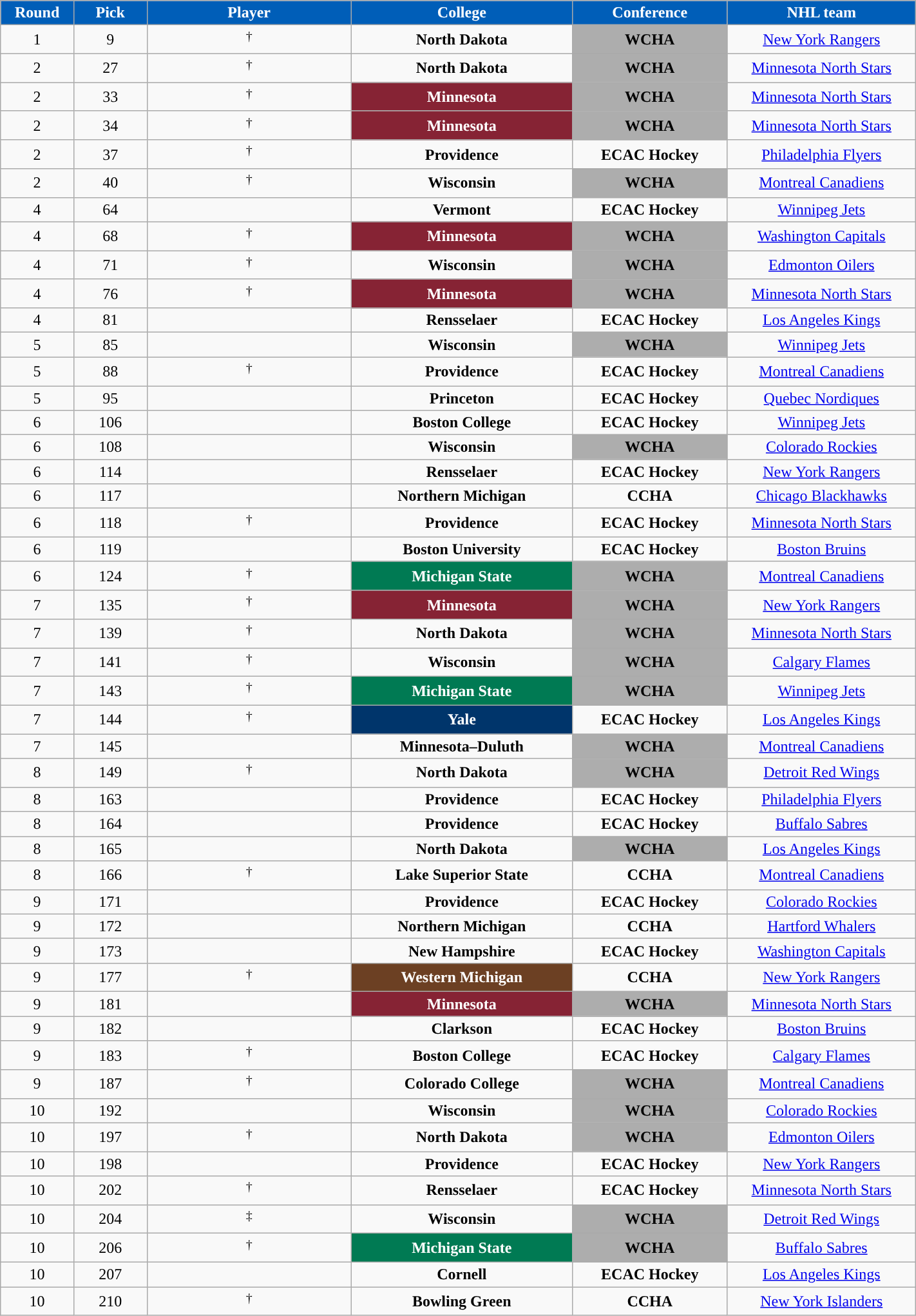<table class="wikitable sortable" width="75%">
<tr>
<th style="color:white; background-color:#005EB8; width: 4em;">Round</th>
<th style="color:white; background-color:#005EB8; width: 4em;">Pick</th>
<th style="color:white; background-color:#005EB8; width: 12em;">Player</th>
<th style="color:white; background-color:#005EB8; width: 13em;">College</th>
<th style="color:white; background-color:#005EB8; width: 9em;">Conference</th>
<th style="color:white; background-color:#005EB8; width: 11em;">NHL team</th>
</tr>
<tr align="center" bgcolor="">
<td>1</td>
<td>9</td>
<td> <sup>†</sup></td>
<td><strong>North Dakota</strong></td>
<td style="color:black; background:#ADADAD; "><strong>WCHA</strong></td>
<td><a href='#'>New York Rangers</a></td>
</tr>
<tr align="center" bgcolor="">
<td>2</td>
<td>27</td>
<td> <sup>†</sup></td>
<td><strong>North Dakota</strong></td>
<td style="color:black; background:#ADADAD; "><strong>WCHA</strong></td>
<td><a href='#'>Minnesota North Stars</a></td>
</tr>
<tr align="center" bgcolor="">
<td>2</td>
<td>33</td>
<td> <sup>†</sup></td>
<td style="color:white; background:#862334; "><strong>Minnesota</strong></td>
<td style="color:black; background:#ADADAD; "><strong>WCHA</strong></td>
<td><a href='#'>Minnesota North Stars</a></td>
</tr>
<tr align="center" bgcolor="">
<td>2</td>
<td>34</td>
<td> <sup>†</sup></td>
<td style="color:white; background:#862334; "><strong>Minnesota</strong></td>
<td style="color:black; background:#ADADAD; "><strong>WCHA</strong></td>
<td><a href='#'>Minnesota North Stars</a></td>
</tr>
<tr align="center" bgcolor="">
<td>2</td>
<td>37</td>
<td> <sup>†</sup></td>
<td><strong>Providence</strong></td>
<td><strong>ECAC Hockey</strong></td>
<td><a href='#'>Philadelphia Flyers</a></td>
</tr>
<tr align="center" bgcolor="">
<td>2</td>
<td>40</td>
<td> <sup>†</sup></td>
<td><strong>Wisconsin</strong></td>
<td style="color:black; background:#ADADAD; "><strong>WCHA</strong></td>
<td><a href='#'>Montreal Canadiens</a></td>
</tr>
<tr align="center" bgcolor="">
<td>4</td>
<td>64</td>
<td></td>
<td><strong>Vermont</strong></td>
<td><strong>ECAC Hockey</strong></td>
<td><a href='#'>Winnipeg Jets</a></td>
</tr>
<tr align="center" bgcolor="">
<td>4</td>
<td>68</td>
<td> <sup>†</sup></td>
<td style="color:white; background:#862334; "><strong>Minnesota</strong></td>
<td style="color:black; background:#ADADAD; "><strong>WCHA</strong></td>
<td><a href='#'>Washington Capitals</a></td>
</tr>
<tr align="center" bgcolor="">
<td>4</td>
<td>71</td>
<td> <sup>†</sup></td>
<td><strong>Wisconsin</strong></td>
<td style="color:black; background:#ADADAD; "><strong>WCHA</strong></td>
<td><a href='#'>Edmonton Oilers</a></td>
</tr>
<tr align="center" bgcolor="">
<td>4</td>
<td>76</td>
<td> <sup>†</sup></td>
<td style="color:white; background:#862334; "><strong>Minnesota</strong></td>
<td style="color:black; background:#ADADAD; "><strong>WCHA</strong></td>
<td><a href='#'>Minnesota North Stars</a></td>
</tr>
<tr align="center" bgcolor="">
<td>4</td>
<td>81</td>
<td></td>
<td><strong>Rensselaer</strong></td>
<td><strong>ECAC Hockey</strong></td>
<td><a href='#'>Los Angeles Kings</a></td>
</tr>
<tr align="center" bgcolor="">
<td>5</td>
<td>85</td>
<td></td>
<td><strong>Wisconsin</strong></td>
<td style="color:black; background:#ADADAD; "><strong>WCHA</strong></td>
<td><a href='#'>Winnipeg Jets</a></td>
</tr>
<tr align="center" bgcolor="">
<td>5</td>
<td>88</td>
<td> <sup>†</sup></td>
<td><strong>Providence</strong></td>
<td><strong>ECAC Hockey</strong></td>
<td><a href='#'>Montreal Canadiens</a></td>
</tr>
<tr align="center" bgcolor="">
<td>5</td>
<td>95</td>
<td></td>
<td><strong>Princeton</strong></td>
<td><strong>ECAC Hockey</strong></td>
<td><a href='#'>Quebec Nordiques</a></td>
</tr>
<tr align="center" bgcolor="">
<td>6</td>
<td>106</td>
<td></td>
<td><strong>Boston College</strong></td>
<td><strong>ECAC Hockey</strong></td>
<td><a href='#'>Winnipeg Jets</a></td>
</tr>
<tr align="center" bgcolor="">
<td>6</td>
<td>108</td>
<td></td>
<td><strong>Wisconsin</strong></td>
<td style="color:black; background:#ADADAD; "><strong>WCHA</strong></td>
<td><a href='#'>Colorado Rockies</a></td>
</tr>
<tr align="center" bgcolor="">
<td>6</td>
<td>114</td>
<td></td>
<td><strong>Rensselaer</strong></td>
<td><strong>ECAC Hockey</strong></td>
<td><a href='#'>New York Rangers</a></td>
</tr>
<tr align="center" bgcolor="">
<td>6</td>
<td>117</td>
<td></td>
<td><strong>Northern Michigan</strong></td>
<td><strong>CCHA</strong></td>
<td><a href='#'>Chicago Blackhawks</a></td>
</tr>
<tr align="center" bgcolor="">
<td>6</td>
<td>118</td>
<td> <sup>†</sup></td>
<td><strong>Providence</strong></td>
<td><strong>ECAC Hockey</strong></td>
<td><a href='#'>Minnesota North Stars</a></td>
</tr>
<tr align="center" bgcolor="">
<td>6</td>
<td>119</td>
<td></td>
<td><strong>Boston University</strong></td>
<td><strong>ECAC Hockey</strong></td>
<td><a href='#'>Boston Bruins</a></td>
</tr>
<tr align="center" bgcolor="">
<td>6</td>
<td>124</td>
<td> <sup>†</sup></td>
<td style="color:white; background:#007A53"><strong>Michigan State</strong></td>
<td style="color:black; background:#ADADAD; "><strong>WCHA</strong></td>
<td><a href='#'>Montreal Canadiens</a></td>
</tr>
<tr align="center" bgcolor="">
<td>7</td>
<td>135</td>
<td> <sup>†</sup></td>
<td style="color:white; background:#862334; "><strong>Minnesota</strong></td>
<td style="color:black; background:#ADADAD; "><strong>WCHA</strong></td>
<td><a href='#'>New York Rangers</a></td>
</tr>
<tr align="center" bgcolor="">
<td>7</td>
<td>139</td>
<td> <sup>†</sup></td>
<td><strong>North Dakota</strong></td>
<td style="color:black; background:#ADADAD; "><strong>WCHA</strong></td>
<td><a href='#'>Minnesota North Stars</a></td>
</tr>
<tr align="center" bgcolor="">
<td>7</td>
<td>141</td>
<td> <sup>†</sup></td>
<td><strong>Wisconsin</strong></td>
<td style="color:black; background:#ADADAD; "><strong>WCHA</strong></td>
<td><a href='#'>Calgary Flames</a></td>
</tr>
<tr align="center" bgcolor="">
<td>7</td>
<td>143</td>
<td> <sup>†</sup></td>
<td style="color:white; background:#007A53"><strong>Michigan State</strong></td>
<td style="color:black; background:#ADADAD; "><strong>WCHA</strong></td>
<td><a href='#'>Winnipeg Jets</a></td>
</tr>
<tr align="center" bgcolor="">
<td>7</td>
<td>144</td>
<td> <sup>†</sup></td>
<td style="color:white; background:#00356B"><strong>Yale</strong></td>
<td><strong>ECAC Hockey</strong></td>
<td><a href='#'>Los Angeles Kings</a></td>
</tr>
<tr align="center" bgcolor="">
<td>7</td>
<td>145</td>
<td></td>
<td><strong>Minnesota–Duluth</strong></td>
<td style="color:black; background:#ADADAD; "><strong>WCHA</strong></td>
<td><a href='#'>Montreal Canadiens</a></td>
</tr>
<tr align="center" bgcolor="">
<td>8</td>
<td>149</td>
<td> <sup>†</sup></td>
<td><strong>North Dakota</strong></td>
<td style="color:black; background:#ADADAD; "><strong>WCHA</strong></td>
<td><a href='#'>Detroit Red Wings</a></td>
</tr>
<tr align="center" bgcolor="">
<td>8</td>
<td>163</td>
<td></td>
<td><strong>Providence</strong></td>
<td><strong>ECAC Hockey</strong></td>
<td><a href='#'>Philadelphia Flyers</a></td>
</tr>
<tr align="center" bgcolor="">
<td>8</td>
<td>164</td>
<td></td>
<td><strong>Providence</strong></td>
<td><strong>ECAC Hockey</strong></td>
<td><a href='#'>Buffalo Sabres</a></td>
</tr>
<tr align="center" bgcolor="">
<td>8</td>
<td>165</td>
<td></td>
<td><strong>North Dakota</strong></td>
<td style="color:black; background:#ADADAD; "><strong>WCHA</strong></td>
<td><a href='#'>Los Angeles Kings</a></td>
</tr>
<tr align="center" bgcolor="">
<td>8</td>
<td>166</td>
<td> <sup>†</sup></td>
<td><strong>Lake Superior State</strong></td>
<td><strong>CCHA</strong></td>
<td><a href='#'>Montreal Canadiens</a></td>
</tr>
<tr align="center" bgcolor="">
<td>9</td>
<td>171</td>
<td></td>
<td><strong>Providence</strong></td>
<td><strong>ECAC Hockey</strong></td>
<td><a href='#'>Colorado Rockies</a></td>
</tr>
<tr align="center" bgcolor="">
<td>9</td>
<td>172</td>
<td></td>
<td><strong>Northern Michigan</strong></td>
<td><strong>CCHA</strong></td>
<td><a href='#'>Hartford Whalers</a></td>
</tr>
<tr align="center" bgcolor="">
<td>9</td>
<td>173</td>
<td></td>
<td><strong>New Hampshire</strong></td>
<td><strong>ECAC Hockey</strong></td>
<td><a href='#'>Washington Capitals</a></td>
</tr>
<tr align="center" bgcolor="">
<td>9</td>
<td>177</td>
<td> <sup>†</sup></td>
<td style="color:white; background:#6C4023; "><strong>Western Michigan</strong></td>
<td><strong>CCHA</strong></td>
<td><a href='#'>New York Rangers</a></td>
</tr>
<tr align="center" bgcolor="">
<td>9</td>
<td>181</td>
<td></td>
<td style="color:white; background:#862334; "><strong>Minnesota</strong></td>
<td style="color:black; background:#ADADAD; "><strong>WCHA</strong></td>
<td><a href='#'>Minnesota North Stars</a></td>
</tr>
<tr align="center" bgcolor="">
<td>9</td>
<td>182</td>
<td></td>
<td><strong>Clarkson</strong></td>
<td><strong>ECAC Hockey</strong></td>
<td><a href='#'>Boston Bruins</a></td>
</tr>
<tr align="center" bgcolor="">
<td>9</td>
<td>183</td>
<td> <sup>†</sup></td>
<td><strong>Boston College</strong></td>
<td><strong>ECAC Hockey</strong></td>
<td><a href='#'>Calgary Flames</a></td>
</tr>
<tr align="center" bgcolor="">
<td>9</td>
<td>187</td>
<td> <sup>†</sup></td>
<td><strong>Colorado College</strong></td>
<td style="color:black; background:#ADADAD; "><strong>WCHA</strong></td>
<td><a href='#'>Montreal Canadiens</a></td>
</tr>
<tr align="center" bgcolor="">
<td>10</td>
<td>192</td>
<td></td>
<td><strong>Wisconsin</strong></td>
<td style="color:black; background:#ADADAD; "><strong>WCHA</strong></td>
<td><a href='#'>Colorado Rockies</a></td>
</tr>
<tr align="center" bgcolor="">
<td>10</td>
<td>197</td>
<td> <sup>†</sup></td>
<td><strong>North Dakota</strong></td>
<td style="color:black; background:#ADADAD; "><strong>WCHA</strong></td>
<td><a href='#'>Edmonton Oilers</a></td>
</tr>
<tr align="center" bgcolor="">
<td>10</td>
<td>198</td>
<td></td>
<td><strong>Providence</strong></td>
<td><strong>ECAC Hockey</strong></td>
<td><a href='#'>New York Rangers</a></td>
</tr>
<tr align="center" bgcolor="">
<td>10</td>
<td>202</td>
<td> <sup>†</sup></td>
<td><strong>Rensselaer</strong></td>
<td><strong>ECAC Hockey</strong></td>
<td><a href='#'>Minnesota North Stars</a></td>
</tr>
<tr align="center" bgcolor="">
<td>10</td>
<td>204</td>
<td> <sup>‡</sup></td>
<td><strong>Wisconsin</strong></td>
<td style="color:black; background:#ADADAD; "><strong>WCHA</strong></td>
<td><a href='#'>Detroit Red Wings</a></td>
</tr>
<tr align="center" bgcolor="">
<td>10</td>
<td>206</td>
<td> <sup>†</sup></td>
<td style="color:white; background:#007A53"><strong>Michigan State</strong></td>
<td style="color:black; background:#ADADAD; "><strong>WCHA</strong></td>
<td><a href='#'>Buffalo Sabres</a></td>
</tr>
<tr align="center" bgcolor="">
<td>10</td>
<td>207</td>
<td></td>
<td><strong>Cornell</strong></td>
<td><strong>ECAC Hockey</strong></td>
<td><a href='#'>Los Angeles Kings</a></td>
</tr>
<tr align="center" bgcolor="">
<td>10</td>
<td>210</td>
<td> <sup>†</sup></td>
<td><strong>Bowling Green</strong></td>
<td><strong>CCHA</strong></td>
<td><a href='#'>New York Islanders</a></td>
</tr>
</table>
